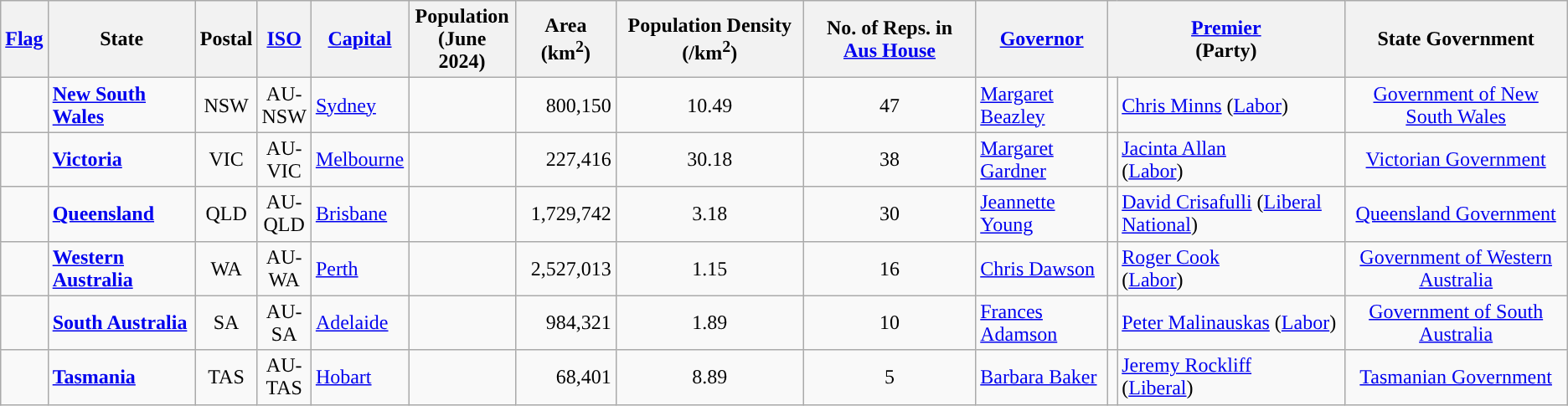<table class="wikitable sortable" style="text-align:center">
<tr>
<th class="unsortable"><a href='#'>Flag</a></th>
<th scope="col" width="110">State</th>
<th scope="col" width="030">Postal</th>
<th scope="col" width="030"><a href='#'>ISO</a></th>
<th><a href='#'>Capital</a></th>
<th>Population<br>(June 2024)</th>
<th>Area (km<sup>2</sup>)</th>
<th>Population Density (/km<sup>2</sup>)</th>
<th>No. of Reps. in <a href='#'>Aus House</a></th>
<th><a href='#'>Governor</a></th>
<th colspan="2"><a href='#'>Premier</a><br>(Party)</th>
<th>State Government</th>
</tr>
<tr style="text-align:center">
<td></td>
<td style="text-align:left"><strong><a href='#'>New South Wales</a></strong></td>
<td>NSW</td>
<td>AU-NSW</td>
<td style="text-align:left"><a href='#'>Sydney</a></td>
<td style="text-align:right"></td>
<td style="text-align:right">800,150</td>
<td>10.49</td>
<td>47</td>
<td style="text-align:left"><a href='#'>Margaret Beazley</a></td>
<td style="background-color: "></td>
<td style="text-align:left"><a href='#'>Chris Minns</a> (<a href='#'>Labor</a>)</td>
<td><a href='#'>Government of New South Wales</a></td>
</tr>
<tr style="text-align:center">
<td></td>
<td style="text-align:left"><strong><a href='#'>Victoria</a></strong></td>
<td>VIC</td>
<td>AU-VIC</td>
<td style="text-align:left"><a href='#'>Melbourne</a></td>
<td style="text-align:right"></td>
<td style="text-align:right">227,416</td>
<td>30.18</td>
<td>38</td>
<td style="text-align:left"><a href='#'>Margaret Gardner</a></td>
<td style="background-color: "></td>
<td style="text-align:left"><a href='#'>Jacinta Allan</a><br>(<a href='#'>Labor</a>)</td>
<td><a href='#'>Victorian Government</a></td>
</tr>
<tr style="text-align:center">
<td></td>
<td style="text-align:left"><strong><a href='#'>Queensland</a></strong></td>
<td>QLD</td>
<td>AU-QLD</td>
<td style="text-align:left"><a href='#'>Brisbane</a></td>
<td style="text-align:right"></td>
<td style="text-align:right">1,729,742</td>
<td>3.18</td>
<td>30</td>
<td style="text-align:left"><a href='#'>Jeannette Young</a></td>
<td style="background-color: "></td>
<td style="text-align:left"><a href='#'>David Crisafulli</a> (<a href='#'>Liberal National</a>)</td>
<td><a href='#'>Queensland Government</a></td>
</tr>
<tr style="text-align:center">
<td></td>
<td style="text-align:left"><strong><a href='#'>Western Australia</a></strong></td>
<td>WA</td>
<td>AU-WA</td>
<td style="text-align:left"><a href='#'>Perth</a></td>
<td style="text-align:right"></td>
<td style="text-align:right">2,527,013</td>
<td>1.15</td>
<td>16</td>
<td style="text-align:left"><a href='#'>Chris Dawson</a></td>
<td style="background-color: "></td>
<td style="text-align:left"><a href='#'>Roger Cook</a><br>(<a href='#'>Labor</a>)</td>
<td><a href='#'>Government of Western Australia</a></td>
</tr>
<tr style="text-align:center">
<td></td>
<td style="text-align:left"><strong><a href='#'>South Australia</a></strong></td>
<td>SA</td>
<td>AU-SA</td>
<td style="text-align:left"><a href='#'>Adelaide</a></td>
<td style="text-align:right"></td>
<td style="text-align:right">984,321</td>
<td>1.89</td>
<td>10</td>
<td style="text-align:left"><a href='#'>Frances Adamson</a></td>
<td style="background-color: "></td>
<td style="text-align:left"><a href='#'>Peter Malinauskas</a> (<a href='#'>Labor</a>)</td>
<td><a href='#'>Government of South Australia</a></td>
</tr>
<tr style="text-align:center">
<td></td>
<td style="text-align:left"><strong><a href='#'>Tasmania</a></strong></td>
<td>TAS</td>
<td>AU-TAS</td>
<td style="text-align:left"><a href='#'>Hobart</a></td>
<td style="text-align:right"></td>
<td style="text-align:right">68,401</td>
<td>8.89</td>
<td>5</td>
<td style="text-align:left"><a href='#'>Barbara Baker</a></td>
<td style="background-color: "></td>
<td style="text-align:left"><a href='#'>Jeremy Rockliff</a><br>(<a href='#'>Liberal</a>)</td>
<td><a href='#'>Tasmanian Government</a></td>
</tr>
</table>
